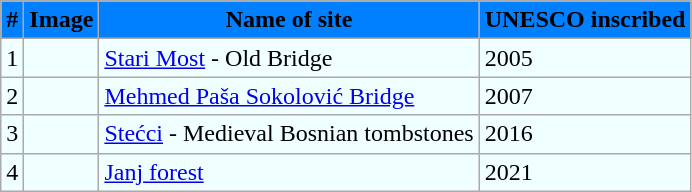<table class="wikitable">
<tr>
<th style="background-color: #007FFF;">#</th>
<th style="background-color: #007FFF;">Image</th>
<th style="background-color: #007FFF;">Name of site</th>
<th style="background-color: #007FFF;">UNESCO inscribed</th>
</tr>
<tr style="background-color: #F0FFFF" |>
<td>1</td>
<td></td>
<td><a href='#'>Stari Most</a> - Old Bridge</td>
<td>2005</td>
</tr>
<tr style="background-color: #F0FFFF" |>
<td>2</td>
<td></td>
<td><a href='#'>Mehmed Paša Sokolović Bridge</a></td>
<td>2007</td>
</tr>
<tr style="background-color: #F0FFFF" |>
<td>3</td>
<td></td>
<td><a href='#'>Stećci</a> - Medieval Bosnian tombstones</td>
<td>2016</td>
</tr>
<tr style="background-color: #F0FFFF" |>
<td>4</td>
<td></td>
<td><a href='#'>Janj forest</a></td>
<td>2021</td>
</tr>
</table>
